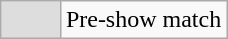<table class="wikitable" style="margin: 0 auto">
<tr>
<td style="background:#ddd; width:2em"></td>
<td>Pre-show match</td>
</tr>
</table>
